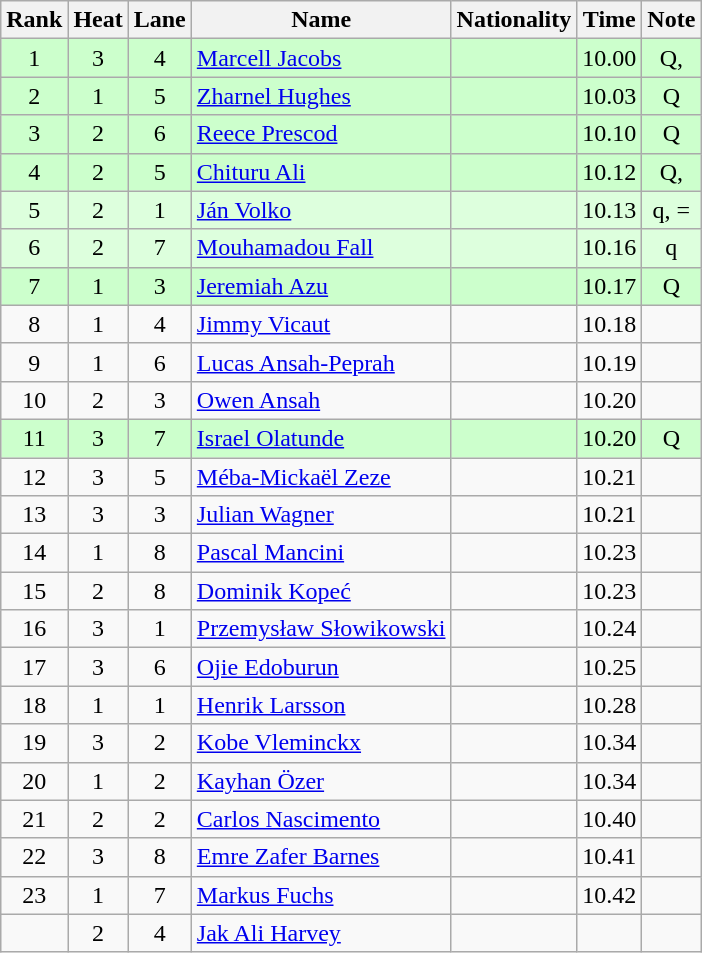<table class="wikitable sortable" style="text-align:center">
<tr>
<th>Rank</th>
<th>Heat</th>
<th>Lane</th>
<th>Name</th>
<th>Nationality</th>
<th>Time</th>
<th>Note</th>
</tr>
<tr bgcolor=ccffcc>
<td>1</td>
<td>3</td>
<td>4</td>
<td align=left><a href='#'>Marcell Jacobs</a></td>
<td align=left></td>
<td>10.00</td>
<td>Q, </td>
</tr>
<tr bgcolor=ccffcc>
<td>2</td>
<td>1</td>
<td>5</td>
<td align=left><a href='#'>Zharnel Hughes</a></td>
<td align=left></td>
<td>10.03</td>
<td>Q</td>
</tr>
<tr bgcolor=ccffcc>
<td>3</td>
<td>2</td>
<td>6</td>
<td align=left><a href='#'>Reece Prescod</a></td>
<td align=left></td>
<td>10.10</td>
<td>Q</td>
</tr>
<tr bgcolor=ccffcc>
<td>4</td>
<td>2</td>
<td>5</td>
<td align=left><a href='#'>Chituru Ali</a></td>
<td align=left></td>
<td>10.12</td>
<td>Q, </td>
</tr>
<tr bgcolor=ddffdd>
<td>5</td>
<td>2</td>
<td>1</td>
<td align=left><a href='#'>Ján Volko</a></td>
<td align=left></td>
<td>10.13</td>
<td>q, =</td>
</tr>
<tr bgcolor=ddffdd>
<td>6</td>
<td>2</td>
<td>7</td>
<td align=left><a href='#'>Mouhamadou Fall</a></td>
<td align=left></td>
<td>10.16</td>
<td>q</td>
</tr>
<tr bgcolor=ccffcc>
<td>7</td>
<td>1</td>
<td>3</td>
<td align=left><a href='#'>Jeremiah Azu</a></td>
<td align=left></td>
<td>10.17</td>
<td>Q</td>
</tr>
<tr>
<td>8</td>
<td>1</td>
<td>4</td>
<td align=left><a href='#'>Jimmy Vicaut</a></td>
<td align=left></td>
<td>10.18</td>
<td></td>
</tr>
<tr>
<td>9</td>
<td>1</td>
<td>6</td>
<td align=left><a href='#'>Lucas Ansah-Peprah</a></td>
<td align=left></td>
<td>10.19</td>
<td></td>
</tr>
<tr>
<td>10</td>
<td>2</td>
<td>3</td>
<td align=left><a href='#'>Owen Ansah</a></td>
<td align=left></td>
<td>10.20</td>
<td></td>
</tr>
<tr bgcolor=ccffcc>
<td>11</td>
<td>3</td>
<td>7</td>
<td align=left><a href='#'>Israel Olatunde</a></td>
<td align=left></td>
<td>10.20</td>
<td>Q</td>
</tr>
<tr>
<td>12</td>
<td>3</td>
<td>5</td>
<td align=left><a href='#'>Méba-Mickaël Zeze</a></td>
<td align=left></td>
<td>10.21</td>
<td></td>
</tr>
<tr>
<td>13</td>
<td>3</td>
<td>3</td>
<td align=left><a href='#'>Julian Wagner</a></td>
<td align=left></td>
<td>10.21</td>
<td></td>
</tr>
<tr>
<td>14</td>
<td>1</td>
<td>8</td>
<td align=left><a href='#'>Pascal Mancini</a></td>
<td align=left></td>
<td>10.23</td>
<td></td>
</tr>
<tr>
<td>15</td>
<td>2</td>
<td>8</td>
<td align=left><a href='#'>Dominik Kopeć</a></td>
<td align=left></td>
<td>10.23</td>
<td></td>
</tr>
<tr>
<td>16</td>
<td>3</td>
<td>1</td>
<td align=left><a href='#'>Przemysław Słowikowski</a></td>
<td align=left></td>
<td>10.24</td>
<td></td>
</tr>
<tr>
<td>17</td>
<td>3</td>
<td>6</td>
<td align=left><a href='#'>Ojie Edoburun</a></td>
<td align=left></td>
<td>10.25</td>
<td></td>
</tr>
<tr>
<td>18</td>
<td>1</td>
<td>1</td>
<td align=left><a href='#'>Henrik Larsson</a></td>
<td align=left></td>
<td>10.28</td>
<td></td>
</tr>
<tr>
<td>19</td>
<td>3</td>
<td>2</td>
<td align=left><a href='#'>Kobe Vleminckx</a></td>
<td align=left></td>
<td>10.34</td>
<td></td>
</tr>
<tr>
<td>20</td>
<td>1</td>
<td>2</td>
<td align=left><a href='#'>Kayhan Özer</a></td>
<td align=left></td>
<td>10.34</td>
<td></td>
</tr>
<tr>
<td>21</td>
<td>2</td>
<td>2</td>
<td align=left><a href='#'>Carlos Nascimento</a></td>
<td align=left></td>
<td>10.40</td>
<td></td>
</tr>
<tr>
<td>22</td>
<td>3</td>
<td>8</td>
<td align=left><a href='#'>Emre Zafer Barnes</a></td>
<td align=left></td>
<td>10.41</td>
<td></td>
</tr>
<tr>
<td>23</td>
<td>1</td>
<td>7</td>
<td align=left><a href='#'>Markus Fuchs</a></td>
<td align=left></td>
<td>10.42</td>
<td></td>
</tr>
<tr>
<td></td>
<td>2</td>
<td>4</td>
<td align=left><a href='#'>Jak Ali Harvey</a></td>
<td align=left></td>
<td></td>
<td></td>
</tr>
</table>
